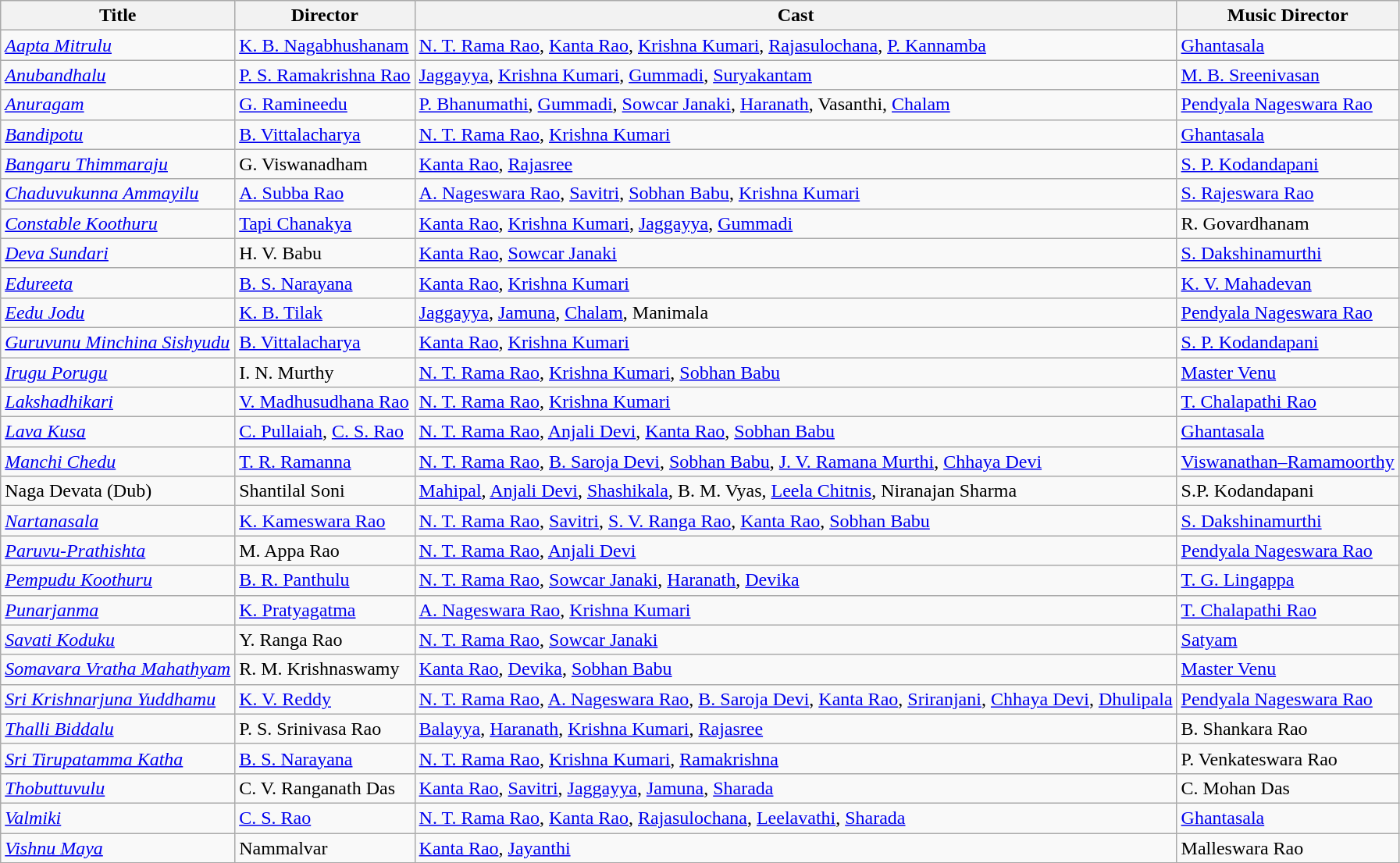<table class="wikitable">
<tr>
<th>Title</th>
<th>Director</th>
<th>Cast</th>
<th>Music Director</th>
</tr>
<tr>
<td><em><a href='#'>Aapta Mitrulu</a></em></td>
<td><a href='#'>K. B. Nagabhushanam</a></td>
<td><a href='#'>N. T. Rama Rao</a>, <a href='#'>Kanta Rao</a>, <a href='#'>Krishna Kumari</a>, <a href='#'>Rajasulochana</a>, <a href='#'>P. Kannamba</a></td>
<td><a href='#'>Ghantasala</a></td>
</tr>
<tr>
<td><em><a href='#'>Anubandhalu</a></em></td>
<td><a href='#'>P. S. Ramakrishna Rao</a></td>
<td><a href='#'>Jaggayya</a>, <a href='#'>Krishna Kumari</a>, <a href='#'>Gummadi</a>, <a href='#'>Suryakantam</a></td>
<td><a href='#'>M. B. Sreenivasan</a></td>
</tr>
<tr>
<td><em><a href='#'>Anuragam</a></em></td>
<td><a href='#'>G. Ramineedu</a></td>
<td><a href='#'>P. Bhanumathi</a>, <a href='#'>Gummadi</a>, <a href='#'>Sowcar Janaki</a>, <a href='#'>Haranath</a>, Vasanthi, <a href='#'>Chalam</a></td>
<td><a href='#'>Pendyala Nageswara Rao</a></td>
</tr>
<tr>
<td><em><a href='#'>Bandipotu</a></em></td>
<td><a href='#'>B. Vittalacharya</a></td>
<td><a href='#'>N. T. Rama Rao</a>, <a href='#'>Krishna Kumari</a></td>
<td><a href='#'>Ghantasala</a></td>
</tr>
<tr>
<td><em><a href='#'>Bangaru Thimmaraju</a></em></td>
<td>G. Viswanadham</td>
<td><a href='#'>Kanta Rao</a>, <a href='#'>Rajasree</a></td>
<td><a href='#'>S. P. Kodandapani</a></td>
</tr>
<tr>
<td><em><a href='#'>Chaduvukunna Ammayilu</a></em></td>
<td><a href='#'>A. Subba Rao</a></td>
<td><a href='#'>A. Nageswara Rao</a>, <a href='#'>Savitri</a>, <a href='#'>Sobhan Babu</a>, <a href='#'>Krishna Kumari</a></td>
<td><a href='#'>S. Rajeswara Rao</a></td>
</tr>
<tr>
<td><em><a href='#'>Constable Koothuru</a></em></td>
<td><a href='#'>Tapi Chanakya</a></td>
<td><a href='#'>Kanta Rao</a>, <a href='#'>Krishna Kumari</a>, <a href='#'>Jaggayya</a>, <a href='#'>Gummadi</a></td>
<td>R. Govardhanam</td>
</tr>
<tr>
<td><em><a href='#'>Deva Sundari</a></em></td>
<td>H. V. Babu</td>
<td><a href='#'>Kanta Rao</a>, <a href='#'>Sowcar Janaki</a></td>
<td><a href='#'>S. Dakshinamurthi</a></td>
</tr>
<tr>
<td><em><a href='#'>Edureeta</a></em></td>
<td><a href='#'>B. S. Narayana</a></td>
<td><a href='#'>Kanta Rao</a>, <a href='#'>Krishna Kumari</a></td>
<td><a href='#'>K. V. Mahadevan</a></td>
</tr>
<tr>
<td><em><a href='#'>Eedu Jodu</a></em></td>
<td><a href='#'>K. B. Tilak</a></td>
<td><a href='#'>Jaggayya</a>, <a href='#'>Jamuna</a>, <a href='#'>Chalam</a>, Manimala</td>
<td><a href='#'>Pendyala Nageswara Rao</a></td>
</tr>
<tr>
<td><em><a href='#'>Guruvunu Minchina Sishyudu</a></em></td>
<td><a href='#'>B. Vittalacharya</a></td>
<td><a href='#'>Kanta Rao</a>, <a href='#'>Krishna Kumari</a></td>
<td><a href='#'>S. P. Kodandapani</a></td>
</tr>
<tr>
<td><em><a href='#'>Irugu Porugu</a></em></td>
<td>I. N. Murthy</td>
<td><a href='#'>N. T. Rama Rao</a>, <a href='#'>Krishna Kumari</a>, <a href='#'>Sobhan Babu</a></td>
<td><a href='#'>Master Venu</a></td>
</tr>
<tr>
<td><em><a href='#'>Lakshadhikari</a></em></td>
<td><a href='#'>V. Madhusudhana Rao</a></td>
<td><a href='#'>N. T. Rama Rao</a>, <a href='#'>Krishna Kumari</a></td>
<td><a href='#'>T. Chalapathi Rao</a></td>
</tr>
<tr>
<td><em><a href='#'>Lava Kusa</a></em></td>
<td><a href='#'>C. Pullaiah</a>, <a href='#'>C. S. Rao</a></td>
<td><a href='#'>N. T. Rama Rao</a>, <a href='#'>Anjali Devi</a>, <a href='#'>Kanta Rao</a>, <a href='#'>Sobhan Babu</a></td>
<td><a href='#'>Ghantasala</a></td>
</tr>
<tr>
<td><em><a href='#'>Manchi Chedu</a></em></td>
<td><a href='#'>T. R. Ramanna</a></td>
<td><a href='#'>N. T. Rama Rao</a>, <a href='#'>B. Saroja Devi</a>, <a href='#'>Sobhan Babu</a>, <a href='#'>J. V. Ramana Murthi</a>, <a href='#'>Chhaya Devi</a></td>
<td><a href='#'>Viswanathan–Ramamoorthy</a></td>
</tr>
<tr>
<td>Naga Devata (Dub)</td>
<td>Shantilal Soni</td>
<td><a href='#'>Mahipal</a>, <a href='#'>Anjali Devi</a>, <a href='#'>Shashikala</a>, B. M. Vyas, <a href='#'>Leela Chitnis</a>, Niranajan Sharma</td>
<td>S.P. Kodandapani</td>
</tr>
<tr>
<td><em><a href='#'>Nartanasala</a></em></td>
<td><a href='#'>K. Kameswara Rao</a></td>
<td><a href='#'>N. T. Rama Rao</a>, <a href='#'>Savitri</a>, <a href='#'>S. V. Ranga Rao</a>, <a href='#'>Kanta Rao</a>, <a href='#'>Sobhan Babu</a></td>
<td><a href='#'>S. Dakshinamurthi</a></td>
</tr>
<tr>
<td><em><a href='#'>Paruvu-Prathishta</a></em></td>
<td>M. Appa Rao</td>
<td><a href='#'>N. T. Rama Rao</a>, <a href='#'>Anjali Devi</a></td>
<td><a href='#'>Pendyala Nageswara Rao</a></td>
</tr>
<tr>
<td><em><a href='#'>Pempudu Koothuru</a></em></td>
<td><a href='#'>B. R. Panthulu</a></td>
<td><a href='#'>N. T. Rama Rao</a>, <a href='#'>Sowcar Janaki</a>, <a href='#'>Haranath</a>, <a href='#'>Devika</a></td>
<td><a href='#'>T. G. Lingappa</a></td>
</tr>
<tr>
<td><em><a href='#'>Punarjanma</a></em></td>
<td><a href='#'>K. Pratyagatma</a></td>
<td><a href='#'>A. Nageswara Rao</a>, <a href='#'>Krishna Kumari</a></td>
<td><a href='#'>T. Chalapathi Rao</a></td>
</tr>
<tr>
<td><em><a href='#'>Savati Koduku</a></em></td>
<td>Y. Ranga Rao</td>
<td><a href='#'>N. T. Rama Rao</a>, <a href='#'>Sowcar Janaki</a></td>
<td><a href='#'>Satyam</a></td>
</tr>
<tr>
<td><em><a href='#'>Somavara Vratha Mahathyam</a></em></td>
<td>R. M. Krishnaswamy</td>
<td><a href='#'>Kanta Rao</a>, <a href='#'>Devika</a>, <a href='#'>Sobhan Babu</a></td>
<td><a href='#'>Master Venu</a></td>
</tr>
<tr>
<td><em><a href='#'>Sri Krishnarjuna Yuddhamu</a></em></td>
<td><a href='#'>K. V. Reddy</a></td>
<td><a href='#'>N. T. Rama Rao</a>, <a href='#'>A. Nageswara Rao</a>, <a href='#'>B. Saroja Devi</a>, <a href='#'>Kanta Rao</a>, <a href='#'>Sriranjani</a>, <a href='#'>Chhaya Devi</a>, <a href='#'>Dhulipala</a></td>
<td><a href='#'>Pendyala Nageswara Rao</a></td>
</tr>
<tr>
<td><em><a href='#'>Thalli Biddalu</a></em></td>
<td>P. S. Srinivasa Rao</td>
<td><a href='#'>Balayya</a>, <a href='#'>Haranath</a>, <a href='#'>Krishna Kumari</a>, <a href='#'>Rajasree</a></td>
<td>B. Shankara Rao</td>
</tr>
<tr>
<td><em><a href='#'>Sri Tirupatamma Katha</a></em></td>
<td><a href='#'>B. S. Narayana</a></td>
<td><a href='#'>N. T. Rama Rao</a>, <a href='#'>Krishna Kumari</a>, <a href='#'>Ramakrishna</a></td>
<td>P. Venkateswara Rao</td>
</tr>
<tr>
<td><em><a href='#'>Thobuttuvulu</a></em></td>
<td>C. V. Ranganath Das</td>
<td><a href='#'>Kanta Rao</a>, <a href='#'>Savitri</a>, <a href='#'>Jaggayya</a>, <a href='#'>Jamuna</a>, <a href='#'>Sharada</a></td>
<td>C. Mohan Das</td>
</tr>
<tr>
<td><em><a href='#'>Valmiki</a></em></td>
<td><a href='#'>C. S. Rao</a></td>
<td><a href='#'>N. T. Rama Rao</a>, <a href='#'>Kanta Rao</a>, <a href='#'>Rajasulochana</a>, <a href='#'>Leelavathi</a>, <a href='#'>Sharada</a></td>
<td><a href='#'>Ghantasala</a></td>
</tr>
<tr>
<td><em><a href='#'>Vishnu Maya</a></em></td>
<td>Nammalvar</td>
<td><a href='#'>Kanta Rao</a>, <a href='#'>Jayanthi</a></td>
<td>Malleswara Rao</td>
</tr>
<tr>
</tr>
</table>
